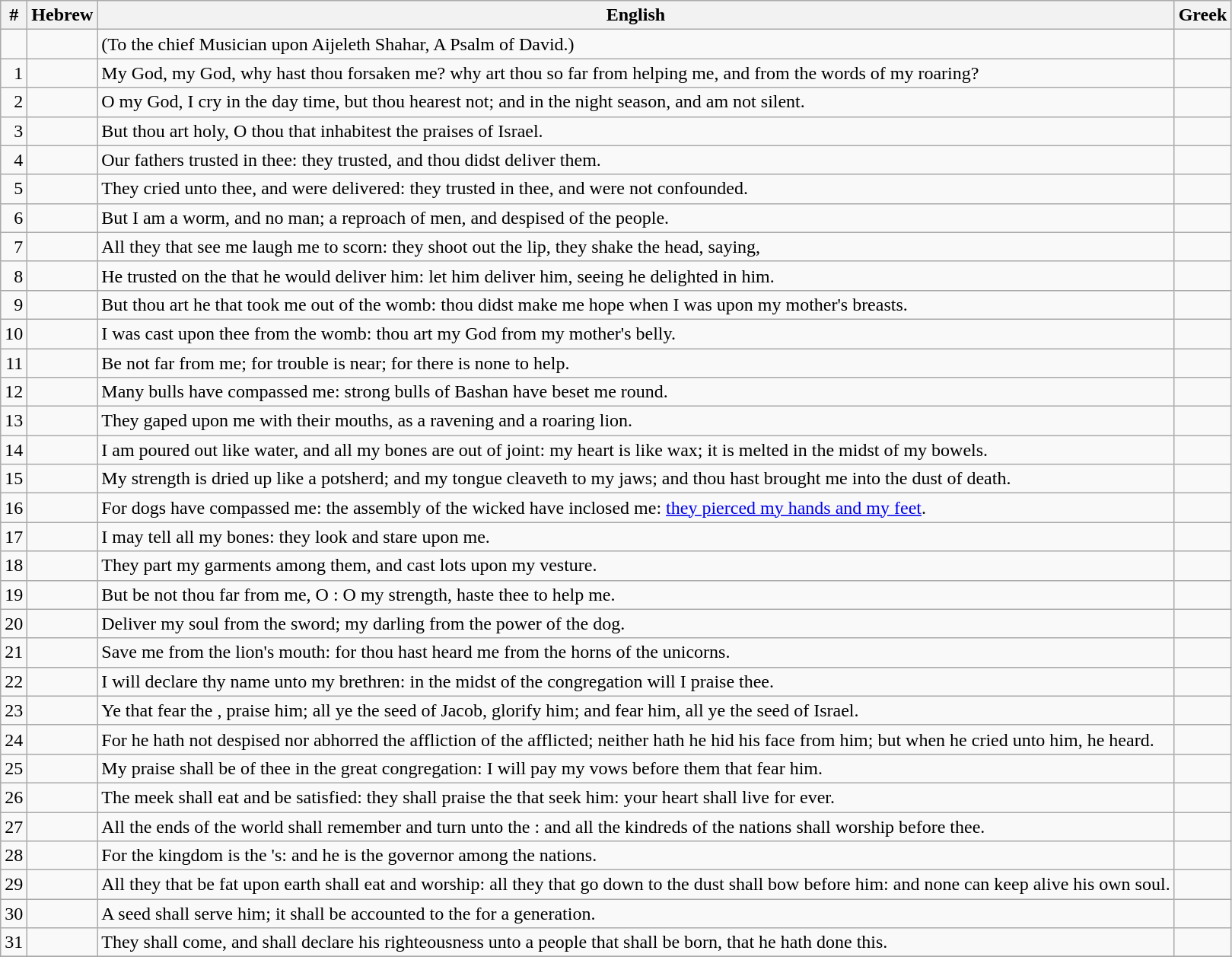<table class=wikitable>
<tr>
<th>#</th>
<th>Hebrew</th>
<th>English</th>
<th>Greek</th>
</tr>
<tr>
<td style="text-align:right"></td>
<td style="text-align:right"></td>
<td>(To the chief Musician upon Aijeleth Shahar, A Psalm of David.)</td>
<td></td>
</tr>
<tr>
<td style="text-align:right">1</td>
<td style="text-align:right"></td>
<td>My God, my God, why hast thou forsaken me? why art thou so far from helping me, and from the words of my roaring?</td>
<td></td>
</tr>
<tr>
<td style="text-align:right">2</td>
<td style="text-align:right"></td>
<td>O my God, I cry in the day time, but thou hearest not; and in the night season, and am not silent.</td>
<td></td>
</tr>
<tr>
<td style="text-align:right">3</td>
<td style="text-align:right"></td>
<td>But thou art holy, O thou that inhabitest the praises of Israel.</td>
<td></td>
</tr>
<tr>
<td style="text-align:right">4</td>
<td style="text-align:right"></td>
<td>Our fathers trusted in thee: they trusted, and thou didst deliver them.</td>
<td></td>
</tr>
<tr>
<td style="text-align:right">5</td>
<td style="text-align:right"></td>
<td>They cried unto thee, and were delivered: they trusted in thee, and were not confounded.</td>
<td></td>
</tr>
<tr>
<td style="text-align:right">6</td>
<td style="text-align:right"></td>
<td>But I am a worm, and no man; a reproach of men, and despised of the people.</td>
<td></td>
</tr>
<tr>
<td style="text-align:right">7</td>
<td style="text-align:right"></td>
<td>All they that see me laugh me to scorn: they shoot out the lip, they shake the head, saying,</td>
<td></td>
</tr>
<tr>
<td style="text-align:right">8</td>
<td style="text-align:right"></td>
<td>He trusted on the  that he would deliver him: let him deliver him, seeing he delighted in him.</td>
<td></td>
</tr>
<tr>
<td style="text-align:right">9</td>
<td style="text-align:right"></td>
<td>But thou art he that took me out of the womb: thou didst make me hope when I was upon my mother's breasts.</td>
<td></td>
</tr>
<tr>
<td style="text-align:right">10</td>
<td style="text-align:right"></td>
<td>I was cast upon thee from the womb: thou art my God from my mother's belly.</td>
<td></td>
</tr>
<tr>
<td style="text-align:right">11</td>
<td style="text-align:right"></td>
<td>Be not far from me; for trouble is near; for there is none to help.</td>
<td></td>
</tr>
<tr>
<td style="text-align:right">12</td>
<td style="text-align:right"></td>
<td>Many bulls have compassed me: strong bulls of Bashan have beset me round.</td>
<td></td>
</tr>
<tr>
<td style="text-align:right">13</td>
<td style="text-align:right"></td>
<td>They gaped upon me with their mouths, as a ravening and a roaring lion.</td>
<td></td>
</tr>
<tr>
<td style="text-align:right">14</td>
<td style="text-align:right"></td>
<td>I am poured out like water, and all my bones are out of joint: my heart is like wax; it is melted in the midst of my bowels.</td>
<td></td>
</tr>
<tr>
<td style="text-align:right">15</td>
<td style="text-align:right"></td>
<td>My strength is dried up like a potsherd; and my tongue cleaveth to my jaws; and thou hast brought me into the dust of death.</td>
<td></td>
</tr>
<tr>
<td style="text-align:right">16</td>
<td style="text-align:right"></td>
<td>For dogs have compassed me: the assembly of the wicked have inclosed me: <a href='#'>they pierced my hands and my feet</a>.</td>
<td></td>
</tr>
<tr>
<td style="text-align:right">17</td>
<td style="text-align:right"></td>
<td>I may tell all my bones: they look and stare upon me.</td>
<td></td>
</tr>
<tr>
<td style="text-align:right">18</td>
<td style="text-align:right"></td>
<td>They part my garments among them, and cast lots upon my vesture.</td>
<td></td>
</tr>
<tr>
<td style="text-align:right">19</td>
<td style="text-align:right"></td>
<td>But be not thou far from me, O : O my strength, haste thee to help me.</td>
<td></td>
</tr>
<tr>
<td style="text-align:right">20</td>
<td style="text-align:right"></td>
<td>Deliver my soul from the sword; my darling from the power of the dog.</td>
<td></td>
</tr>
<tr>
<td style="text-align:right">21</td>
<td style="text-align:right"></td>
<td>Save me from the lion's mouth: for thou hast heard me from the horns of the unicorns.</td>
<td></td>
</tr>
<tr>
<td style="text-align:right">22</td>
<td style="text-align:right"></td>
<td>I will declare thy name unto my brethren: in the midst of the congregation will I praise thee.</td>
<td></td>
</tr>
<tr>
<td style="text-align:right">23</td>
<td style="text-align:right"></td>
<td>Ye that fear the , praise him; all ye the seed of Jacob, glorify him; and fear him, all ye the seed of Israel.</td>
<td></td>
</tr>
<tr>
<td style="text-align:right">24</td>
<td style="text-align:right"></td>
<td>For he hath not despised nor abhorred the affliction of the afflicted; neither hath he hid his face from him; but when he cried unto him, he heard.</td>
<td></td>
</tr>
<tr>
<td style="text-align:right">25</td>
<td style="text-align:right"></td>
<td>My praise shall be of thee in the great congregation: I will pay my vows before them that fear him.</td>
<td></td>
</tr>
<tr>
<td style="text-align:right">26</td>
<td style="text-align:right"></td>
<td>The meek shall eat and be satisfied: they shall praise the  that seek him: your heart shall live for ever.</td>
<td></td>
</tr>
<tr>
<td style="text-align:right">27</td>
<td style="text-align:right"></td>
<td>All the ends of the world shall remember and turn unto the : and all the kindreds of the nations shall worship before thee.</td>
<td></td>
</tr>
<tr>
<td style="text-align:right">28</td>
<td style="text-align:right"></td>
<td>For the kingdom is the 's: and he is the governor among the nations.</td>
<td></td>
</tr>
<tr>
<td style="text-align:right">29</td>
<td style="text-align:right"></td>
<td>All they that be fat upon earth shall eat and worship: all they that go down to the dust shall bow before him: and none can keep alive his own soul.</td>
<td></td>
</tr>
<tr>
<td style="text-align:right">30</td>
<td style="text-align:right"></td>
<td>A seed shall serve him; it shall be accounted to the  for a generation.</td>
<td></td>
</tr>
<tr>
<td style="text-align:right">31</td>
<td style="text-align:right"></td>
<td>They shall come, and shall declare his righteousness unto a people that shall be born, that he hath done this.</td>
<td></td>
</tr>
<tr>
</tr>
</table>
